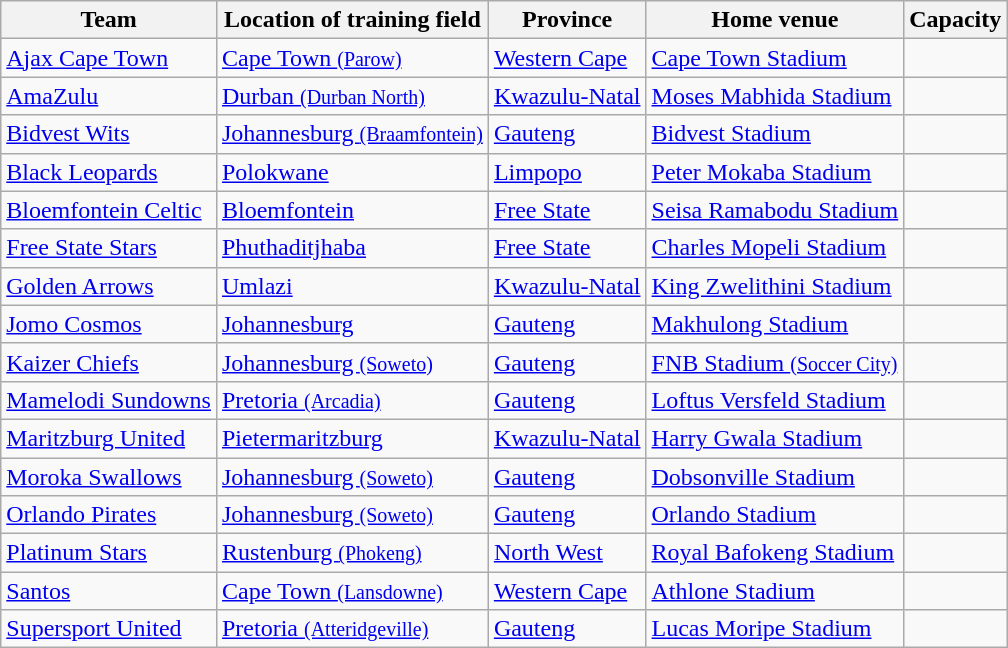<table class="wikitable sortable">
<tr>
<th>Team</th>
<th>Location of training field</th>
<th>Province</th>
<th>Home venue</th>
<th>Capacity</th>
</tr>
<tr>
<td><a href='#'>Ajax Cape Town</a></td>
<td><a href='#'>Cape Town <small>(Parow)</small></a></td>
<td><a href='#'>Western Cape</a></td>
<td><a href='#'>Cape Town Stadium</a></td>
<td></td>
</tr>
<tr>
<td><a href='#'>AmaZulu</a></td>
<td><a href='#'>Durban <small>(Durban North)</small></a></td>
<td><a href='#'>Kwazulu-Natal</a></td>
<td><a href='#'>Moses Mabhida Stadium</a></td>
<td></td>
</tr>
<tr>
<td><a href='#'>Bidvest Wits</a></td>
<td><a href='#'>Johannesburg <small>(Braamfontein)</small></a></td>
<td><a href='#'>Gauteng</a></td>
<td><a href='#'>Bidvest Stadium</a></td>
<td></td>
</tr>
<tr>
<td><a href='#'>Black Leopards</a></td>
<td><a href='#'>Polokwane</a></td>
<td><a href='#'>Limpopo</a></td>
<td><a href='#'>Peter Mokaba Stadium</a></td>
<td></td>
</tr>
<tr>
<td><a href='#'>Bloemfontein Celtic</a></td>
<td><a href='#'>Bloemfontein</a></td>
<td><a href='#'>Free State</a></td>
<td><a href='#'>Seisa Ramabodu Stadium</a></td>
<td></td>
</tr>
<tr>
<td><a href='#'>Free State Stars</a></td>
<td><a href='#'>Phuthaditjhaba</a></td>
<td><a href='#'>Free State</a></td>
<td><a href='#'>Charles Mopeli Stadium</a></td>
<td></td>
</tr>
<tr>
<td><a href='#'>Golden Arrows</a></td>
<td><a href='#'>Umlazi</a></td>
<td><a href='#'>Kwazulu-Natal</a></td>
<td><a href='#'>King Zwelithini Stadium</a></td>
<td></td>
</tr>
<tr>
<td><a href='#'>Jomo Cosmos</a></td>
<td><a href='#'>Johannesburg</a></td>
<td><a href='#'>Gauteng</a></td>
<td><a href='#'>Makhulong Stadium</a></td>
<td></td>
</tr>
<tr>
<td><a href='#'>Kaizer Chiefs</a></td>
<td><a href='#'>Johannesburg <small>(Soweto)</small></a></td>
<td><a href='#'>Gauteng</a></td>
<td><a href='#'>FNB Stadium <small>(Soccer City)</small></a></td>
<td></td>
</tr>
<tr>
<td><a href='#'>Mamelodi Sundowns</a></td>
<td><a href='#'>Pretoria <small>(Arcadia)</small></a></td>
<td><a href='#'>Gauteng</a></td>
<td><a href='#'>Loftus Versfeld Stadium</a></td>
<td></td>
</tr>
<tr>
<td><a href='#'>Maritzburg United</a></td>
<td><a href='#'>Pietermaritzburg</a></td>
<td><a href='#'>Kwazulu-Natal</a></td>
<td><a href='#'>Harry Gwala Stadium</a></td>
<td></td>
</tr>
<tr>
<td><a href='#'>Moroka Swallows</a></td>
<td><a href='#'>Johannesburg <small>(Soweto)</small></a></td>
<td><a href='#'>Gauteng</a></td>
<td><a href='#'>Dobsonville Stadium</a></td>
<td></td>
</tr>
<tr>
<td><a href='#'>Orlando Pirates</a></td>
<td><a href='#'>Johannesburg <small>(Soweto)</small></a></td>
<td><a href='#'>Gauteng</a></td>
<td><a href='#'>Orlando Stadium</a></td>
<td></td>
</tr>
<tr>
<td><a href='#'>Platinum Stars</a></td>
<td><a href='#'>Rustenburg <small>(Phokeng)</small></a></td>
<td><a href='#'>North West</a></td>
<td><a href='#'>Royal Bafokeng Stadium</a></td>
<td></td>
</tr>
<tr>
<td><a href='#'>Santos</a></td>
<td><a href='#'>Cape Town <small>(Lansdowne)</small></a></td>
<td><a href='#'>Western Cape</a></td>
<td><a href='#'>Athlone Stadium</a></td>
<td></td>
</tr>
<tr>
<td><a href='#'>Supersport United</a></td>
<td><a href='#'>Pretoria <small>(Atteridgeville)</small></a></td>
<td><a href='#'>Gauteng</a></td>
<td><a href='#'>Lucas Moripe Stadium</a></td>
<td></td>
</tr>
</table>
